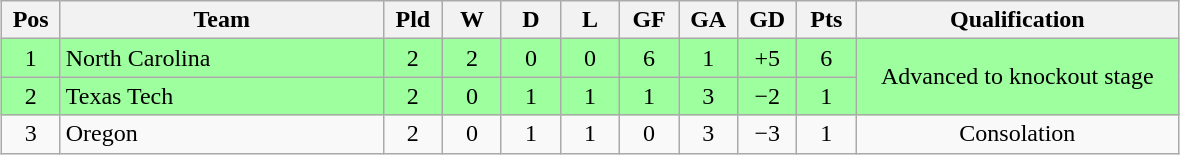<table class="wikitable" style="text-align:center; margin: 1em auto">
<tr>
<th style=width:2em>Pos</th>
<th style=width:13em>Team</th>
<th style=width:2em>Pld</th>
<th style=width:2em>W</th>
<th style=width:2em>D</th>
<th style=width:2em>L</th>
<th style=width:2em>GF</th>
<th style=width:2em>GA</th>
<th style=width:2em>GD</th>
<th style=width:2em>Pts</th>
<th style=width:13em>Qualification</th>
</tr>
<tr bgcolor="#9eff9e">
<td>1</td>
<td style="text-align:left">North Carolina</td>
<td>2</td>
<td>2</td>
<td>0</td>
<td>0</td>
<td>6</td>
<td>1</td>
<td>+5</td>
<td>6</td>
<td rowspan="2">Advanced to knockout stage</td>
</tr>
<tr bgcolor="#9eff9e">
<td>2</td>
<td style="text-align:left">Texas Tech</td>
<td>2</td>
<td>0</td>
<td>1</td>
<td>1</td>
<td>1</td>
<td>3</td>
<td>−2</td>
<td>1</td>
</tr>
<tr>
<td>3</td>
<td style="text-align:left">Oregon</td>
<td>2</td>
<td>0</td>
<td>1</td>
<td>1</td>
<td>0</td>
<td>3</td>
<td>−3</td>
<td>1</td>
<td>Consolation</td>
</tr>
</table>
